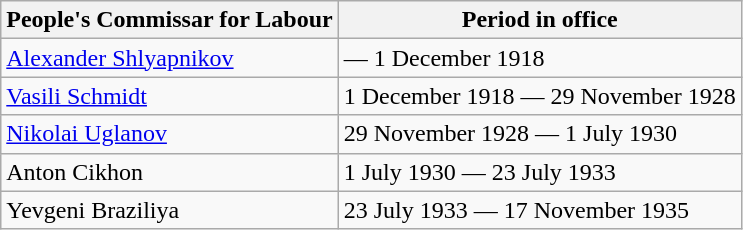<table class="wikitable">
<tr>
<th>People's Commissar for Labour</th>
<th>Period in office</th>
</tr>
<tr>
<td><a href='#'>Alexander Shlyapnikov</a></td>
<td> — 1 December 1918</td>
</tr>
<tr>
<td><a href='#'>Vasili Schmidt</a></td>
<td>1 December 1918 — 29 November 1928</td>
</tr>
<tr>
<td><a href='#'>Nikolai Uglanov</a></td>
<td>29 November 1928 — 1 July 1930</td>
</tr>
<tr>
<td>Anton Cikhon</td>
<td>1 July 1930 — 23 July 1933</td>
</tr>
<tr>
<td>Yevgeni Braziliya</td>
<td>23 July 1933 — 17 November 1935</td>
</tr>
</table>
